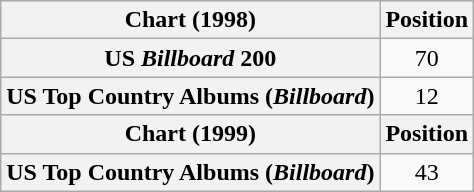<table class="wikitable plainrowheaders" style="text-align:center">
<tr>
<th scope="col">Chart (1998)</th>
<th scope="col">Position</th>
</tr>
<tr>
<th scope="row">US <em>Billboard</em> 200</th>
<td>70</td>
</tr>
<tr>
<th scope="row">US Top Country Albums (<em>Billboard</em>)</th>
<td>12</td>
</tr>
<tr>
<th scope="col">Chart (1999)</th>
<th scope="col">Position</th>
</tr>
<tr>
<th scope="row">US Top Country Albums (<em>Billboard</em>)</th>
<td>43</td>
</tr>
</table>
